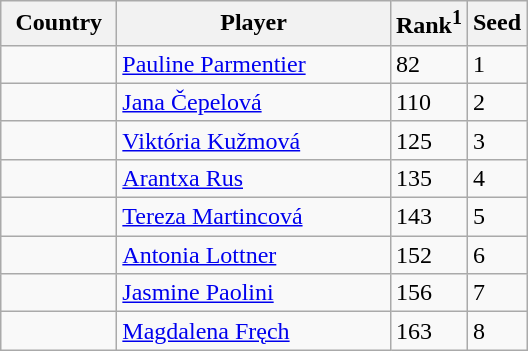<table class="sortable wikitable">
<tr>
<th width="70">Country</th>
<th width="175">Player</th>
<th>Rank<sup>1</sup></th>
<th>Seed</th>
</tr>
<tr>
<td></td>
<td><a href='#'>Pauline Parmentier</a></td>
<td>82</td>
<td>1</td>
</tr>
<tr>
<td></td>
<td><a href='#'>Jana Čepelová</a></td>
<td>110</td>
<td>2</td>
</tr>
<tr>
<td></td>
<td><a href='#'>Viktória Kužmová</a></td>
<td>125</td>
<td>3</td>
</tr>
<tr>
<td></td>
<td><a href='#'>Arantxa Rus</a></td>
<td>135</td>
<td>4</td>
</tr>
<tr>
<td></td>
<td><a href='#'>Tereza Martincová</a></td>
<td>143</td>
<td>5</td>
</tr>
<tr>
<td></td>
<td><a href='#'>Antonia Lottner</a></td>
<td>152</td>
<td>6</td>
</tr>
<tr>
<td></td>
<td><a href='#'>Jasmine Paolini</a></td>
<td>156</td>
<td>7</td>
</tr>
<tr>
<td></td>
<td><a href='#'>Magdalena Fręch</a></td>
<td>163</td>
<td>8</td>
</tr>
</table>
